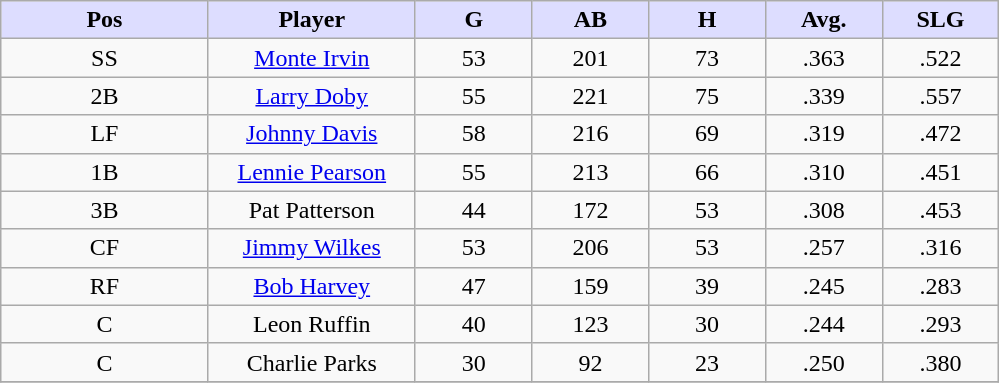<table class="wikitable sortable">
<tr>
<th style="background:#ddf; width:16%;">Pos</th>
<th style="background:#ddf; width:16%;">Player</th>
<th style="background:#ddf; width:9%;">G</th>
<th style="background:#ddf; width:9%;">AB</th>
<th style="background:#ddf; width:9%;">H</th>
<th style="background:#ddf; width:9%;">Avg.</th>
<th style="background:#ddf; width:9%;">SLG</th>
</tr>
<tr style="text-align:center;">
<td>SS</td>
<td><a href='#'>Monte Irvin</a></td>
<td>53</td>
<td>201</td>
<td>73</td>
<td>.363</td>
<td>.522</td>
</tr>
<tr style="text-align:center;">
<td>2B</td>
<td><a href='#'>Larry Doby</a></td>
<td>55</td>
<td>221</td>
<td>75</td>
<td>.339</td>
<td>.557</td>
</tr>
<tr style="text-align:center;">
<td>LF</td>
<td><a href='#'>Johnny Davis</a></td>
<td>58</td>
<td>216</td>
<td>69</td>
<td>.319</td>
<td>.472</td>
</tr>
<tr style="text-align:center;">
<td>1B</td>
<td><a href='#'>Lennie Pearson</a></td>
<td>55</td>
<td>213</td>
<td>66</td>
<td>.310</td>
<td>.451</td>
</tr>
<tr style="text-align:center;">
<td>3B</td>
<td>Pat Patterson</td>
<td>44</td>
<td>172</td>
<td>53</td>
<td>.308</td>
<td>.453</td>
</tr>
<tr style="text-align:center;">
<td>CF</td>
<td><a href='#'>Jimmy Wilkes</a></td>
<td>53</td>
<td>206</td>
<td>53</td>
<td>.257</td>
<td>.316</td>
</tr>
<tr style="text-align:center;">
<td>RF</td>
<td><a href='#'>Bob Harvey</a></td>
<td>47</td>
<td>159</td>
<td>39</td>
<td>.245</td>
<td>.283</td>
</tr>
<tr style="text-align:center;">
<td>C</td>
<td>Leon Ruffin</td>
<td>40</td>
<td>123</td>
<td>30</td>
<td>.244</td>
<td>.293</td>
</tr>
<tr style="text-align:center;">
<td>C</td>
<td>Charlie Parks</td>
<td>30</td>
<td>92</td>
<td>23</td>
<td>.250</td>
<td>.380</td>
</tr>
<tr style="text-align:center;">
</tr>
</table>
